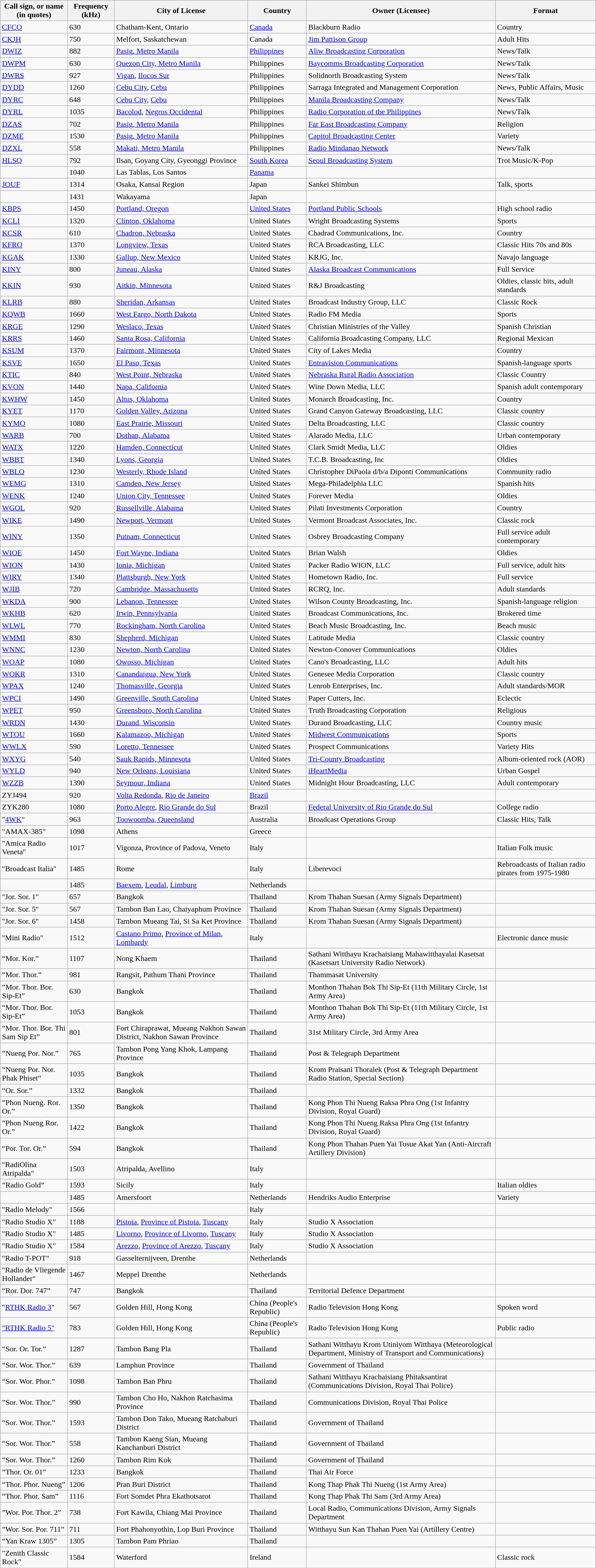<table class="wikitable sortable">
<tr>
<th>Call sign, or name (in quotes)</th>
<th data-sort-type="number">Frequency (kHz)</th>
<th>City of License</th>
<th>Country</th>
<th>Owner (Licensee)</th>
<th>Format</th>
</tr>
<tr>
<td><a href='#'>CFCO</a></td>
<td>630</td>
<td>Chatham-Kent, Ontario</td>
<td><a href='#'>Canada</a></td>
<td>Blackburn Radio</td>
<td>Country</td>
</tr>
<tr>
<td><a href='#'>CKJH</a></td>
<td>750</td>
<td>Melfort, Saskatchewan</td>
<td>Canada</td>
<td><a href='#'>Jim Pattison Group</a></td>
<td>Adult Hits</td>
</tr>
<tr>
<td><a href='#'>DWIZ</a></td>
<td>882</td>
<td><a href='#'>Pasig, Metro Manila</a></td>
<td><a href='#'>Philippines</a></td>
<td><a href='#'>Aliw Broadcasting Corporation</a></td>
<td>News/Talk</td>
</tr>
<tr>
<td><a href='#'>DWPM</a></td>
<td>630</td>
<td><a href='#'>Quezon City, Metro Manila</a></td>
<td>Philippines</td>
<td><a href='#'>Baycomms Broadcasting Corporation</a></td>
<td>News/Talk</td>
</tr>
<tr>
<td><a href='#'>DWRS</a></td>
<td>927</td>
<td><a href='#'>Vigan</a>, <a href='#'>Ilocos Sur</a></td>
<td>Philippines</td>
<td>Solidnorth Broadcasting System</td>
<td>News/Talk</td>
</tr>
<tr>
<td><a href='#'>DYDD</a></td>
<td>1260</td>
<td><a href='#'>Cebu City</a>, <a href='#'>Cebu</a></td>
<td>Philippines</td>
<td>Sarraga Integrated and Management Corporation</td>
<td>News, Public Affairs, Music</td>
</tr>
<tr>
<td><a href='#'>DYRC</a></td>
<td>648</td>
<td><a href='#'>Cebu City</a>, <a href='#'>Cebu</a></td>
<td>Philippines</td>
<td><a href='#'>Manila Broadcasting Company</a></td>
<td>News/Talk</td>
</tr>
<tr>
<td><a href='#'>DYRL</a></td>
<td>1035</td>
<td><a href='#'>Bacolod</a>, <a href='#'>Negros Occidental</a></td>
<td>Philippines</td>
<td><a href='#'>Radio Corporation of the Philippines</a></td>
<td>News/Talk</td>
</tr>
<tr>
<td><a href='#'>DZAS</a></td>
<td>702</td>
<td><a href='#'>Pasig, Metro Manila</a></td>
<td>Philippines</td>
<td><a href='#'>Far East Broadcasting Company</a></td>
<td>Religion</td>
</tr>
<tr>
<td><a href='#'>DZME</a></td>
<td>1530</td>
<td><a href='#'>Pasig, Metro Manila</a></td>
<td>Philippines</td>
<td><a href='#'>Capitol Broadcasting Center</a></td>
<td>Variety</td>
</tr>
<tr>
<td><a href='#'>DZXL</a></td>
<td>558</td>
<td><a href='#'>Makati, Metro Manila</a></td>
<td>Philippines</td>
<td><a href='#'>Radio Mindanao Network</a></td>
<td>News/Talk</td>
</tr>
<tr>
<td><a href='#'>HLSQ</a></td>
<td>792</td>
<td>Ilsan, Goyang City, Gyeonggi Province</td>
<td><a href='#'>South Korea</a></td>
<td><a href='#'>Seoul Broadcasting System</a></td>
<td>Trot Music/K-Pop</td>
</tr>
<tr>
<td></td>
<td>1040</td>
<td>Las Tablas, Los Santos</td>
<td><a href='#'>Panama</a></td>
<td></td>
<td></td>
</tr>
<tr>
<td><a href='#'>JOUF</a></td>
<td>1314</td>
<td>Osaka, Kansai Region</td>
<td>Japan</td>
<td>Sankei Shimbun</td>
<td>Talk, sports</td>
</tr>
<tr>
<td></td>
<td>1431</td>
<td>Wakayama</td>
<td>Japan</td>
<td></td>
<td></td>
</tr>
<tr>
<td><a href='#'>KBPS</a></td>
<td>1450</td>
<td><a href='#'>Portland, Oregon</a></td>
<td><a href='#'>United States</a></td>
<td><a href='#'>Portland Public Schools</a></td>
<td>High school radio</td>
</tr>
<tr>
<td><a href='#'>KCLI</a></td>
<td>1320</td>
<td><a href='#'>Clinton, Oklahoma</a></td>
<td>United States</td>
<td>Wright Broadcasting Systems</td>
<td>Sports</td>
</tr>
<tr>
<td><a href='#'>KCSR</a></td>
<td>610</td>
<td><a href='#'>Chadron, Nebraska</a></td>
<td>United States</td>
<td>Chadrad Communications, Inc.</td>
<td>Country</td>
</tr>
<tr>
<td><a href='#'>KFRO</a></td>
<td>1370</td>
<td><a href='#'>Longview, Texas</a></td>
<td>United States</td>
<td>RCA Broadcasting, LLC</td>
<td>Classic Hits 70s and 80s</td>
</tr>
<tr>
<td><a href='#'>KGAK</a></td>
<td>1330</td>
<td><a href='#'>Gallup, New Mexico</a></td>
<td>United States</td>
<td>KRJG, Inc.</td>
<td>Navajo language</td>
</tr>
<tr>
<td><a href='#'>KINY</a></td>
<td>800</td>
<td><a href='#'>Juneau, Alaska</a></td>
<td>United States</td>
<td><a href='#'>Alaska Broadcast Communications</a></td>
<td>Full Service</td>
</tr>
<tr>
<td><a href='#'>KKIN</a></td>
<td>930</td>
<td><a href='#'>Aitkin, Minnesota</a></td>
<td>United States</td>
<td>R&J Broadcasting</td>
<td>Oldies, classic hits, adult standards</td>
</tr>
<tr>
<td><a href='#'>KLRB</a></td>
<td>880</td>
<td><a href='#'>Sheridan, Arkansas</a></td>
<td>United States</td>
<td>Broadcast Industry Group, LLC</td>
<td>Classic Rock</td>
</tr>
<tr>
<td><a href='#'>KQWB</a></td>
<td>1660</td>
<td><a href='#'>West Fargo, North Dakota</a></td>
<td>United States</td>
<td>Radio FM Media</td>
<td>Sports</td>
</tr>
<tr>
<td><a href='#'>KRGE</a></td>
<td>1290</td>
<td><a href='#'>Weslaco, Texas</a></td>
<td>United States</td>
<td>Christian Ministries of the Valley</td>
<td>Spanish Christian</td>
</tr>
<tr>
<td><a href='#'>KRRS</a></td>
<td>1460</td>
<td><a href='#'>Santa Rosa, California</a></td>
<td>United States</td>
<td>California Broadcasting Company, LLC</td>
<td>Regional Mexican</td>
</tr>
<tr>
<td><a href='#'>KSUM</a></td>
<td>1370</td>
<td><a href='#'>Fairmont, Minnesota</a></td>
<td>United States</td>
<td>City of Lakes Media</td>
<td>Country</td>
</tr>
<tr>
<td><a href='#'>KSVE</a></td>
<td>1650</td>
<td><a href='#'>El Paso, Texas</a></td>
<td>United States</td>
<td><a href='#'>Entravision Communications</a></td>
<td>Spanish-language sports</td>
</tr>
<tr>
<td><a href='#'>KTIC</a></td>
<td>840</td>
<td><a href='#'>West Point, Nebraska</a></td>
<td>United States</td>
<td><a href='#'>Nebraska Rural Radio Association</a></td>
<td>Classic Country</td>
</tr>
<tr>
<td><a href='#'>KVON</a></td>
<td>1440</td>
<td><a href='#'>Napa, California</a></td>
<td>United States</td>
<td>Wine Down Media, LLC</td>
<td>Spanish adult contemporary</td>
</tr>
<tr>
<td><a href='#'>KWHW</a></td>
<td>1450</td>
<td><a href='#'>Altus, Oklahoma</a></td>
<td>United States</td>
<td>Monarch Broadcasting, Inc.</td>
<td>Country</td>
</tr>
<tr>
<td><a href='#'>KYET</a></td>
<td>1170</td>
<td><a href='#'>Golden Valley, Arizona</a></td>
<td>United States</td>
<td>Grand Canyon Gateway Broadcasting, LLC</td>
<td>Classic country</td>
</tr>
<tr>
<td><a href='#'>KYMO</a></td>
<td>1080</td>
<td><a href='#'>East Prairie, Missouri</a></td>
<td>United States</td>
<td>Delta Broadcasting, LLC</td>
<td>Classic country</td>
</tr>
<tr>
<td><a href='#'>WARB</a></td>
<td>700</td>
<td><a href='#'>Dothan, Alabama</a></td>
<td>United States</td>
<td>Alarado Media, LLC</td>
<td>Urban contemporary</td>
</tr>
<tr>
<td><a href='#'>WATX</a></td>
<td>1220</td>
<td><a href='#'>Hamden, Connecticut</a></td>
<td>United States</td>
<td>Clark Smidt Media, LLC</td>
<td>Oldies</td>
</tr>
<tr>
<td><a href='#'>WBBT</a></td>
<td>1340</td>
<td><a href='#'>Lyons, Georgia</a></td>
<td>United States</td>
<td>T.C.B. Broadcasting, Inc</td>
<td>Oldies</td>
</tr>
<tr>
<td><a href='#'>WBLQ</a></td>
<td>1230</td>
<td><a href='#'>Westerly, Rhode Island</a></td>
<td>United States</td>
<td>Christopher DiPaola d/b/a Diponti Communications</td>
<td>Community radio</td>
</tr>
<tr>
<td><a href='#'>WEMG</a></td>
<td>1310</td>
<td><a href='#'>Camden, New Jersey</a></td>
<td>United States</td>
<td>Mega-Philadelphia LLC</td>
<td>Spanish hits</td>
</tr>
<tr>
<td><a href='#'>WENK</a></td>
<td>1240</td>
<td><a href='#'>Union City, Tennessee</a></td>
<td>United States</td>
<td>Forever Media</td>
<td>Oldies</td>
</tr>
<tr>
<td><a href='#'>WGOL</a></td>
<td>920</td>
<td><a href='#'>Russellville, Alabama</a></td>
<td>United States</td>
<td>Pilati Investments Corporation</td>
<td>Country</td>
</tr>
<tr>
<td><a href='#'>WIKE</a></td>
<td>1490</td>
<td><a href='#'>Newport, Vermont</a></td>
<td>United States</td>
<td>Vermont Broadcast Associates, Inc.</td>
<td>Classic rock</td>
</tr>
<tr>
<td><a href='#'>WINY</a></td>
<td>1350</td>
<td><a href='#'>Putnam, Connecticut</a></td>
<td>United States</td>
<td>Osbrey Broadcasting Company</td>
<td>Full service adult contemporary</td>
</tr>
<tr>
<td><a href='#'>WIOE</a></td>
<td>1450</td>
<td><a href='#'>Fort Wayne, Indiana</a></td>
<td>United States</td>
<td>Brian Walsh</td>
<td>Oldies</td>
</tr>
<tr>
<td><a href='#'>WION</a></td>
<td>1430</td>
<td><a href='#'>Ionia, Michigan</a></td>
<td>United States</td>
<td>Packer Radio WION, LLC</td>
<td>Full service, adult hits</td>
</tr>
<tr>
<td><a href='#'>WIRY</a></td>
<td>1340</td>
<td><a href='#'>Plattsburgh, New York</a></td>
<td>United States</td>
<td>Hometown Radio, Inc.</td>
<td>Full service</td>
</tr>
<tr>
<td><a href='#'>WJIB</a></td>
<td>720</td>
<td><a href='#'>Cambridge, Massachusetts</a></td>
<td>United States</td>
<td>RCRQ, Inc.</td>
<td>Adult standards</td>
</tr>
<tr>
<td><a href='#'>WKDA</a></td>
<td>900</td>
<td><a href='#'>Lebanon, Tennessee</a></td>
<td>United States</td>
<td>Wilson County Broadcasting, Inc.</td>
<td>Spanish-language religion</td>
</tr>
<tr>
<td><a href='#'>WKHB</a></td>
<td>620</td>
<td><a href='#'>Irwin, Pennsylvania</a></td>
<td>United States</td>
<td>Broadcast Communications, Inc.</td>
<td>Brokered time</td>
</tr>
<tr>
<td><a href='#'>WLWL</a></td>
<td>770</td>
<td><a href='#'>Rockingham, North Carolina</a></td>
<td>United States</td>
<td>Beach Music Broadcasting, Inc.</td>
<td>Beach music</td>
</tr>
<tr>
<td><a href='#'>WMMI</a></td>
<td>830</td>
<td><a href='#'>Shepherd, Michigan</a></td>
<td>United States</td>
<td>Latitude Media</td>
<td>Classic country</td>
</tr>
<tr>
<td><a href='#'>WNNC</a></td>
<td>1230</td>
<td><a href='#'>Newton, North Carolina</a></td>
<td>United States</td>
<td>Newton-Conover Communications</td>
<td>Oldies</td>
</tr>
<tr>
<td><a href='#'>WOAP</a></td>
<td>1080</td>
<td><a href='#'>Owosso, Michigan</a></td>
<td>United States</td>
<td>Cano's Broadcasting, LLC</td>
<td>Adult hits</td>
</tr>
<tr>
<td><a href='#'>WOKR</a></td>
<td>1310</td>
<td><a href='#'>Canandaigua, New York</a></td>
<td>United States</td>
<td>Genesee Media Corporation</td>
<td>Classic country</td>
</tr>
<tr>
<td><a href='#'>WPAX</a></td>
<td>1240</td>
<td><a href='#'>Thomasville, Georgia</a></td>
<td>United States</td>
<td>Lenrob Enterprises, Inc.</td>
<td>Adult standards/MOR</td>
</tr>
<tr>
<td><a href='#'>WPCI</a></td>
<td>1490</td>
<td><a href='#'>Greenville, South Carolina</a></td>
<td>United States</td>
<td>Paper Cutters, Inc.</td>
<td>Eclectic</td>
</tr>
<tr>
<td><a href='#'>WPET</a></td>
<td>950</td>
<td><a href='#'>Greensboro, North Carolina</a></td>
<td>United States</td>
<td>Truth Broadcasting Corporation</td>
<td>Religious</td>
</tr>
<tr>
<td><a href='#'>WRDN</a></td>
<td>1430</td>
<td><a href='#'>Durand, Wisconsin</a></td>
<td>United States</td>
<td>Durand Broadcasting, LLC</td>
<td>Country music</td>
</tr>
<tr>
<td><a href='#'>WTOU</a></td>
<td>1660</td>
<td><a href='#'>Kalamazoo, Michigan</a></td>
<td>United States</td>
<td><a href='#'>Midwest Communications</a></td>
<td>Sports</td>
</tr>
<tr>
<td><a href='#'>WWLX</a></td>
<td>590</td>
<td><a href='#'>Loretto, Tennessee</a></td>
<td>United States</td>
<td>Prospect Communications</td>
<td>Variety Hits</td>
</tr>
<tr>
<td><a href='#'>WXYG</a></td>
<td>540</td>
<td><a href='#'>Sauk Rapids, Minnesota</a></td>
<td>United States</td>
<td><a href='#'>Tri-County Broadcasting</a></td>
<td>Album-oriented rock (AOR)</td>
</tr>
<tr>
<td><a href='#'>WYLD</a></td>
<td>940</td>
<td><a href='#'>New Orleans, Louisiana</a></td>
<td>United States</td>
<td><a href='#'>iHeartMedia</a></td>
<td>Urban Gospel</td>
</tr>
<tr>
<td><a href='#'>WZZB</a></td>
<td>1390</td>
<td><a href='#'>Seymour, Indiana</a></td>
<td>United States</td>
<td>Midnight Hour Broadcasting, LLC</td>
<td>Adult contemporary</td>
</tr>
<tr>
<td>ZYJ494</td>
<td>920</td>
<td><a href='#'>Volta Redonda</a>, <a href='#'>Rio de Janeiro</a></td>
<td><a href='#'>Brazil</a></td>
<td></td>
<td></td>
</tr>
<tr>
<td>ZYK280</td>
<td>1080</td>
<td><a href='#'>Porto Alegre</a>, <a href='#'>Rio Grande do Sul</a></td>
<td>Brazil</td>
<td><a href='#'>Federal University of Rio Grande do Sul</a></td>
<td>College radio</td>
</tr>
<tr>
<td>"<a href='#'>4WK</a>"</td>
<td>963</td>
<td><a href='#'>Toowoomba, Queensland</a></td>
<td>Australia</td>
<td>Broadcast Operations Group</td>
<td>Classic Hits, Talk</td>
</tr>
<tr>
<td>"AMAX-385"</td>
<td>1098</td>
<td>Athens</td>
<td>Greece</td>
<td></td>
<td></td>
</tr>
<tr>
<td>"Amica Radio Veneta"</td>
<td>1017</td>
<td>Vigonza, Province of Padova, Veneto</td>
<td>Italy</td>
<td></td>
<td>Italian Folk music</td>
</tr>
<tr>
<td>"Broadcast Italia"</td>
<td>1485</td>
<td>Rome</td>
<td>Italy</td>
<td>Liberevoci</td>
<td>Rebroadcasts of Italian radio pirates from 1975-1980</td>
</tr>
<tr>
<td></td>
<td>1485</td>
<td><a href='#'>Baexem</a>, <a href='#'>Leudal</a>, <a href='#'>Limburg</a></td>
<td>Netherlands</td>
<td></td>
<td></td>
</tr>
<tr>
<td>"Jor. Sor. 1"</td>
<td>657</td>
<td>Bangkok</td>
<td>Thailand</td>
<td>Krom Thahan Suesan (Army Signals Department)</td>
<td></td>
</tr>
<tr>
<td>"Jor. Sor. 5"</td>
<td>567</td>
<td>Tambon Ban Lao, Chaiyaphum Province</td>
<td>Thailand</td>
<td>Krom Thahan Suesan (Army Signals Department)</td>
<td></td>
</tr>
<tr>
<td>"Jor. Sor. 6"</td>
<td>1458</td>
<td>Tambon Mueang Tai, Si Sa Ket Province</td>
<td>Thailand</td>
<td>Krom Thahan Suesan (Army Signals Department)</td>
<td></td>
</tr>
<tr>
<td>"Mini Radio"</td>
<td>1512</td>
<td><a href='#'>Castano Primo</a>, <a href='#'>Province of Milan</a>, <a href='#'>Lombardy</a></td>
<td>Italy</td>
<td></td>
<td>Electronic dance music</td>
</tr>
<tr>
<td>“Mor. Kor.”</td>
<td>1107</td>
<td>Nong Khaem</td>
<td>Thailand</td>
<td>Sathani Witthayu Krachaisiang Mahawitthayalai Kasetsat (Kasetsart University Radio Network)</td>
<td></td>
</tr>
<tr>
<td>“Mor. Thor.”</td>
<td>981</td>
<td>Rangsit, Pathum Thani Province</td>
<td>Thailand</td>
<td>Thammasat University</td>
<td></td>
</tr>
<tr>
<td>“Mor. Thor. Bor. Sip-Et”</td>
<td>630</td>
<td>Bangkok</td>
<td>Thailand</td>
<td>Monthon Thahan Bok Thi Sip-Et (11th Military Circle, 1st Army Area)</td>
<td></td>
</tr>
<tr>
<td>“Mor. Thor. Bor. Sip-Et”</td>
<td>1053</td>
<td>Bangkok</td>
<td>Thailand</td>
<td>Monthon Thahan Bok Thi Sip-Et (11th Military Circle, 1st Army Area)</td>
<td></td>
</tr>
<tr>
<td>“Mor. Thor. Bor. Thi Sam Sip Et”</td>
<td>801</td>
<td>Fort Chiraprawat, Mueang Nakhon Sawan District, Nakhon Sawan Province</td>
<td>Thailand</td>
<td>31st Military Circle, 3rd Army Area</td>
<td></td>
</tr>
<tr>
<td>“Nueng Por. Nor.”</td>
<td>765</td>
<td>Tambon Pong Yang Khok, Lampang Province</td>
<td>Thailand</td>
<td>Post & Telegraph Department</td>
<td></td>
</tr>
<tr>
<td>“Nueng Por. Nor. Phak Phiset”</td>
<td>1035</td>
<td>Bangkok</td>
<td>Thailand</td>
<td>Krom Praisani Thoralek (Post & Telegraph Department Radio Station, Special Section)</td>
<td></td>
</tr>
<tr>
<td>“Or. Sor.”</td>
<td>1332</td>
<td>Bangkok</td>
<td>Thailand</td>
<td></td>
<td></td>
</tr>
<tr>
<td>”Phon Nueng. Ror. Or.”</td>
<td>1350</td>
<td>Bangkok</td>
<td>Thailand</td>
<td>Kong Phon Thi Nueng Raksa Phra Ong (1st Infantry Division, Royal Guard)</td>
<td></td>
</tr>
<tr>
<td>”Phon Nueng Ror. Or.”</td>
<td>1422</td>
<td>Bangkok</td>
<td>Thailand</td>
<td>Kong Phon Thi Nueng Raksa Phra Ong (1st Infantry Division, Royal Guard)</td>
<td></td>
</tr>
<tr>
<td>“Por. Tor. Or.”</td>
<td>594</td>
<td>Bangkok</td>
<td>Thailand</td>
<td>Kong Phon Thahan Puen Yai Tosue Akat Yan (Anti-Aircraft Artillery Division)</td>
<td></td>
</tr>
<tr>
<td>"RadiOlina Atripalda"</td>
<td>1503</td>
<td>Atripalda, Avellino</td>
<td>Italy</td>
<td></td>
<td></td>
</tr>
<tr>
<td>”Radio Gold”</td>
<td>1593</td>
<td>Sicily</td>
<td>Italy</td>
<td></td>
<td>Italian oldies</td>
</tr>
<tr>
<td></td>
<td>1485</td>
<td>Amersfoort</td>
<td>Netherlands</td>
<td>Hendriks Audio Enterprise</td>
<td>Variety</td>
</tr>
<tr>
<td>"Radio Melody"</td>
<td>1566</td>
<td></td>
<td>Italy</td>
<td></td>
<td></td>
</tr>
<tr>
<td>"Radio Studio X"</td>
<td>1188</td>
<td><a href='#'>Pistoia</a>, <a href='#'>Province of Pistoia</a>, <a href='#'>Tuscany</a></td>
<td>Italy</td>
<td>Studio X Association</td>
<td></td>
</tr>
<tr>
<td>"Radio Studio X"</td>
<td>1485</td>
<td><a href='#'>Livorno</a>, <a href='#'>Province of Livorno</a>, <a href='#'>Tuscany</a></td>
<td>Italy</td>
<td>Studio X Association</td>
<td></td>
</tr>
<tr>
<td>"Radio Studio X"</td>
<td>1584</td>
<td><a href='#'>Arezzo</a>, <a href='#'>Province of Arezzo</a>, <a href='#'>Tuscany</a></td>
<td>Italy</td>
<td>Studio X Association</td>
<td></td>
</tr>
<tr>
<td>"Radio T-POT"</td>
<td>918</td>
<td>Gasselternijveen, Drenthe</td>
<td>Netherlands</td>
<td></td>
<td></td>
</tr>
<tr>
<td>"Radio de Vliegende Hollander"</td>
<td>1467</td>
<td>Meppel Drenthe</td>
<td>Netherlands</td>
<td></td>
<td></td>
</tr>
<tr>
<td>“Ror. Dor. 747”</td>
<td>747</td>
<td>Bangkok</td>
<td>Thailand</td>
<td>Territorial Defence Department</td>
<td></td>
</tr>
<tr>
<td>"<a href='#'>RTHK Radio 3</a>"</td>
<td>567</td>
<td>Golden Hill, Hong Kong</td>
<td>China (People's Republic)</td>
<td>Radio Television Hong Kong</td>
<td>Spoken word</td>
</tr>
<tr>
<td><a href='#'>"RTHK Radio 5"</a></td>
<td>783</td>
<td>Golden Hill, Hong Kong</td>
<td>China (People's Republic)</td>
<td>Radio Television Hong Kong</td>
<td>Public radio</td>
</tr>
<tr>
<td>“Sor. Or. Tor.”</td>
<td>1287</td>
<td>Tambon Bang Pla</td>
<td>Thailand</td>
<td>Sathani Witthayu Krom Utiniyom Witthaya (Meteorological Department, Ministry of Transport and Communications)</td>
<td></td>
</tr>
<tr>
<td>“Sor. Wor. Thor.”</td>
<td>639</td>
<td>Lamphun Province</td>
<td>Thailand</td>
<td>Government of Thailand</td>
<td></td>
</tr>
<tr>
<td>“Sor. Wor. Phor.”</td>
<td>1098</td>
<td>Tambon Ban Phru</td>
<td>Thailand</td>
<td>Sathani Witthayu Krachaisiang Phitaksantirat (Communications Division, Royal Thai Police)</td>
<td></td>
</tr>
<tr>
<td>”Sor. Wor. Thor.”</td>
<td>990</td>
<td>Tambon Cho Ho, Nakhon Ratchasima Province</td>
<td>Thailand</td>
<td>Communications Division, Royal Thai Police</td>
<td></td>
</tr>
<tr>
<td>“Sor. Wor. Thor.”</td>
<td>1593</td>
<td>Tambon Don Tako, Mueang Ratchaburi District</td>
<td>Thailand</td>
<td>Government of Thailand</td>
<td></td>
</tr>
<tr>
<td>“Sor. Wor. Thor.”</td>
<td>558</td>
<td>Tambon Kaeng Sian, Mueang Kanchanburi District</td>
<td>Thailand</td>
<td>Government of Thailand</td>
<td></td>
</tr>
<tr>
<td>“Sor. Wor. Thor.”</td>
<td>1260</td>
<td>Tambon Rim Kok</td>
<td>Thailand</td>
<td>Government of Thailand</td>
<td></td>
</tr>
<tr>
<td>”Thor. Or. 01”</td>
<td>1233</td>
<td>Bangkok</td>
<td>Thailand</td>
<td>Thai Air Force</td>
<td></td>
</tr>
<tr>
<td>“Thor. Phor. Nueng”</td>
<td>1206</td>
<td>Pran Buri District</td>
<td>Thailand</td>
<td>Kong Thap Phak Thi Nueng (1st Army Area)</td>
<td></td>
</tr>
<tr>
<td>“Thor. Phor. Sam”</td>
<td>1116</td>
<td>Fort Somdet Phra Ekathotsarot</td>
<td>Thailand</td>
<td>Kong Thap Phak Thi Sam (3rd Army Area)</td>
<td></td>
</tr>
<tr>
<td>”Wor. Por. Thor. 2”</td>
<td>738</td>
<td>Fort Kawila, Chiang Mai Province</td>
<td>Thailand</td>
<td>Local Radio, Communications Division, Army Signals Department</td>
<td></td>
</tr>
<tr>
<td>”Wor. Sor. Por. 711”</td>
<td>711</td>
<td>Fort Phahonyothin, Lop Buri Province</td>
<td>Thailand</td>
<td>Witthayu Sun Kan Thahan Puen Yai (Artillery Centre)</td>
<td></td>
</tr>
<tr>
<td>“Yan Kraw 1305”</td>
<td>1305</td>
<td>Tambon Pam Phriao</td>
<td>Thailand</td>
<td></td>
<td></td>
</tr>
<tr>
<td>"Zenith Classic Rock"</td>
<td>1584</td>
<td>Waterford</td>
<td>Ireland</td>
<td></td>
<td>Classic rock</td>
</tr>
<tr>
</tr>
</table>
